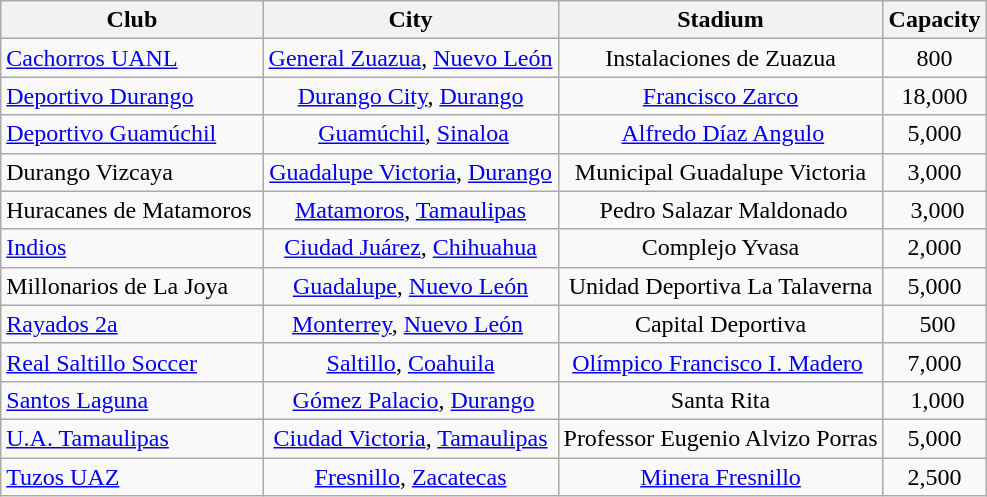<table class="wikitable sortable" style="text-align: center;">
<tr>
<th>Club</th>
<th>City</th>
<th>Stadium</th>
<th>Capacity</th>
</tr>
<tr>
<td align="left"><a href='#'>Cachorros UANL</a></td>
<td><a href='#'>General Zuazua</a>, <a href='#'>Nuevo León</a></td>
<td>Instalaciones de Zuazua</td>
<td>800</td>
</tr>
<tr>
<td align="left"><a href='#'>Deportivo Durango</a></td>
<td><a href='#'>Durango City</a>, <a href='#'>Durango</a></td>
<td><a href='#'>Francisco Zarco</a></td>
<td>18,000</td>
</tr>
<tr>
<td align="left"><a href='#'>Deportivo Guamúchil</a></td>
<td> <a href='#'>Guamúchil</a>, <a href='#'>Sinaloa</a></td>
<td> <a href='#'>Alfredo Díaz Angulo</a></td>
<td>5,000</td>
</tr>
<tr>
<td align="left">Durango Vizcaya</td>
<td><a href='#'>Guadalupe Victoria</a>, <a href='#'>Durango</a></td>
<td>Municipal Guadalupe Victoria</td>
<td>3,000</td>
</tr>
<tr>
<td align="left">Huracanes de Matamoros </td>
<td> <a href='#'>Matamoros</a>, <a href='#'>Tamaulipas</a> </td>
<td> Pedro Salazar Maldonado</td>
<td> 3,000</td>
</tr>
<tr>
<td align="left"><a href='#'>Indios</a></td>
<td><a href='#'>Ciudad Juárez</a>, <a href='#'>Chihuahua</a></td>
<td>Complejo Yvasa</td>
<td>2,000</td>
</tr>
<tr>
<td align="left">Millonarios de La Joya</td>
<td><a href='#'>Guadalupe</a>, <a href='#'>Nuevo León</a></td>
<td>Unidad Deportiva La Talaverna</td>
<td>5,000</td>
</tr>
<tr>
<td align="left"><a href='#'>Rayados 2a</a> </td>
<td><a href='#'>Monterrey</a>, <a href='#'>Nuevo León</a> </td>
<td>Capital Deportiva</td>
<td> 500</td>
</tr>
<tr>
<td align="left"><a href='#'>Real Saltillo Soccer</a> </td>
<td> <a href='#'>Saltillo</a>, <a href='#'>Coahuila</a> </td>
<td><a href='#'>Olímpico Francisco I. Madero</a> </td>
<td>7,000</td>
</tr>
<tr>
<td align="left"><a href='#'>Santos Laguna</a></td>
<td> <a href='#'>Gómez Palacio</a>, <a href='#'>Durango</a></td>
<td>Santa Rita</td>
<td> 1,000</td>
</tr>
<tr>
<td align="left"><a href='#'>U.A. Tamaulipas</a></td>
<td><a href='#'>Ciudad Victoria</a>, <a href='#'>Tamaulipas</a></td>
<td>Professor Eugenio Alvizo Porras</td>
<td>5,000</td>
</tr>
<tr>
<td align="left"><a href='#'>Tuzos UAZ</a></td>
<td><a href='#'>Fresnillo</a>, <a href='#'>Zacatecas</a></td>
<td><a href='#'>Minera Fresnillo</a></td>
<td>2,500</td>
</tr>
</table>
